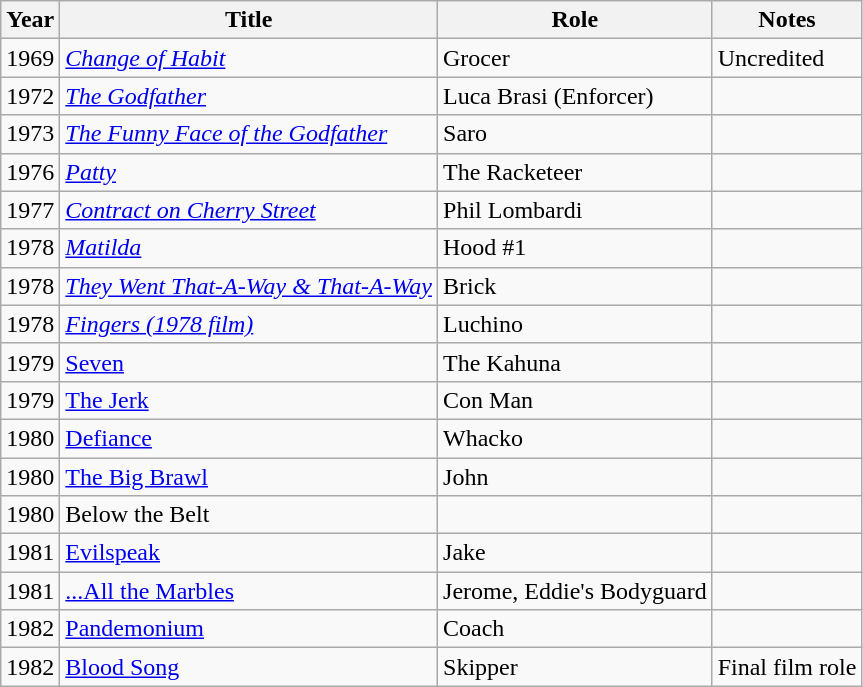<table class="wikitable">
<tr>
<th>Year</th>
<th>Title</th>
<th>Role</th>
<th>Notes</th>
</tr>
<tr>
<td>1969</td>
<td><em><a href='#'>Change of Habit</a></em></td>
<td>Grocer</td>
<td>Uncredited</td>
</tr>
<tr>
<td>1972</td>
<td><em><a href='#'>The Godfather</a></em></td>
<td>Luca Brasi (Enforcer)</td>
<td></td>
</tr>
<tr>
<td>1973</td>
<td><em><a href='#'>The Funny Face of the Godfather</a></em></td>
<td>Saro</td>
<td></td>
</tr>
<tr>
<td>1976</td>
<td><em><a href='#'>Patty</a></em></td>
<td>The Racketeer</td>
<td></td>
</tr>
<tr>
<td>1977</td>
<td><em><a href='#'>Contract on Cherry Street</a></em></td>
<td>Phil Lombardi</td>
<td></td>
</tr>
<tr>
<td>1978</td>
<td><em><a href='#'>Matilda</a></em></td>
<td>Hood #1</td>
<td></td>
</tr>
<tr>
<td>1978</td>
<td><em><a href='#'>They Went That-A-Way & That-A-Way</a></em></td>
<td>Brick</td>
<td></td>
</tr>
<tr>
<td>1978</td>
<td><em><a href='#'>Fingers (1978 film)</a></td>
<td>Luchino</td>
<td></td>
</tr>
<tr>
<td>1979</td>
<td></em><a href='#'>Seven</a><em></td>
<td>The Kahuna</td>
<td></td>
</tr>
<tr>
<td>1979</td>
<td></em><a href='#'>The Jerk</a><em></td>
<td>Con Man</td>
<td></td>
</tr>
<tr>
<td>1980</td>
<td></em><a href='#'>Defiance</a><em></td>
<td>Whacko</td>
<td></td>
</tr>
<tr>
<td>1980</td>
<td></em><a href='#'>The Big Brawl</a><em></td>
<td>John</td>
<td></td>
</tr>
<tr>
<td>1980</td>
<td></em>Below the Belt<em></td>
<td></td>
<td></td>
</tr>
<tr>
<td>1981</td>
<td></em><a href='#'>Evilspeak</a><em></td>
<td>Jake</td>
<td></td>
</tr>
<tr>
<td>1981</td>
<td></em><a href='#'>...All the Marbles</a><em></td>
<td>Jerome, Eddie's Bodyguard</td>
<td></td>
</tr>
<tr>
<td>1982</td>
<td></em><a href='#'>Pandemonium</a><em></td>
<td>Coach</td>
<td></td>
</tr>
<tr>
<td>1982</td>
<td></em><a href='#'>Blood Song</a><em></td>
<td>Skipper</td>
<td>Final film role</td>
</tr>
</table>
